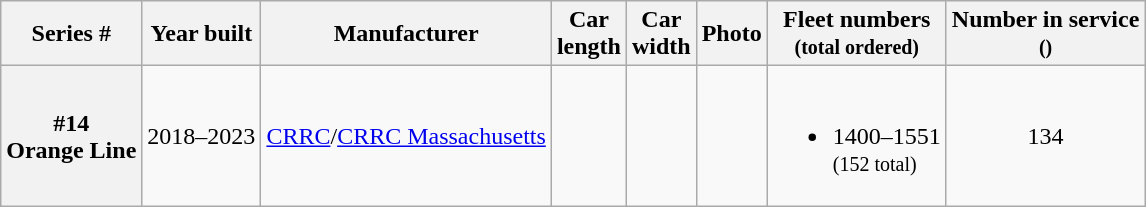<table class="wikitable" |>
<tr>
<th>Series #</th>
<th>Year built</th>
<th>Manufacturer</th>
<th>Car<br>length</th>
<th>Car<br>width</th>
<th>Photo</th>
<th>Fleet numbers<br><small>(total ordered)</small></th>
<th>Number in service<br><small>()</small></th>
</tr>
<tr bo,>
<th>#14<br>Orange Line</th>
<td>2018–2023</td>
<td><a href='#'>CRRC</a>/<a href='#'>CRRC Massachusetts</a></td>
<td></td>
<td></td>
<td></td>
<td><br><ul><li>1400–1551<br><small>(152 total)</small></li></ul></td>
<td align=center>134</td>
</tr>
</table>
